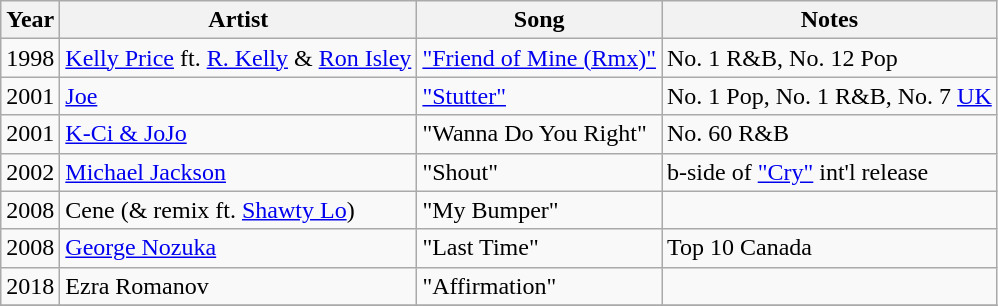<table class="wikitable sortable">
<tr>
<th style="text-align:center;">Year</th>
<th style="text-align:center;">Artist</th>
<th style="text-align:center;">Song</th>
<th style="text-align:center;">Notes</th>
</tr>
<tr>
<td style="text-align:center;">1998</td>
<td align="left"><a href='#'>Kelly Price</a> ft. <a href='#'>R. Kelly</a> & <a href='#'>Ron Isley</a></td>
<td align="left"><a href='#'>"Friend of Mine (Rmx)"</a></td>
<td align="left">No. 1 R&B, No. 12 Pop</td>
</tr>
<tr>
<td style="text-align:center;">2001</td>
<td align="left"><a href='#'>Joe</a></td>
<td align="left"><a href='#'>"Stutter"</a></td>
<td align="left">No. 1 Pop, No. 1 R&B, No. 7 <a href='#'>UK</a></td>
</tr>
<tr>
<td style="text-align:center;">2001</td>
<td align="left"><a href='#'>K-Ci & JoJo</a></td>
<td align="left">"Wanna Do You Right"</td>
<td align="left">No. 60 R&B</td>
</tr>
<tr>
<td style="text-align:center;">2002</td>
<td align="left"><a href='#'>Michael Jackson</a></td>
<td align="left">"Shout"</td>
<td align="left">b-side of <a href='#'>"Cry"</a> int'l release</td>
</tr>
<tr>
<td style="text-align:center;">2008</td>
<td align="left">Cene (& remix ft. <a href='#'>Shawty Lo</a>)</td>
<td align="left">"My Bumper"</td>
<td align="left"></td>
</tr>
<tr>
<td style="text-align:center;">2008</td>
<td align="left"><a href='#'>George Nozuka</a></td>
<td align="left">"Last Time"</td>
<td align="left">Top 10 Canada</td>
</tr>
<tr>
<td style="text-align:center;">2018</td>
<td align="left">Ezra Romanov</td>
<td align="left">"Affirmation"</td>
<td align="left"></td>
</tr>
<tr>
</tr>
</table>
